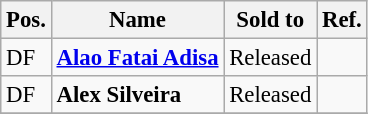<table class="wikitable" style="text-align:left; font-size:95%">
<tr>
<th>Pos.</th>
<th>Name</th>
<th>Sold to</th>
<th>Ref.</th>
</tr>
<tr>
<td>DF</td>
<td scope="row"> <strong><a href='#'>Alao Fatai Adisa</a></strong></td>
<td>Released</td>
<td></td>
</tr>
<tr>
<td>DF</td>
<td scope="row"> <strong>Alex Silveira</strong></td>
<td>Released</td>
<td></td>
</tr>
<tr>
</tr>
</table>
